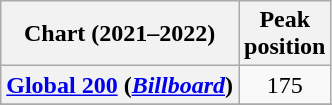<table class="wikitable sortable plainrowheaders" style="text-align:center">
<tr>
<th scope="col">Chart (2021–2022)</th>
<th scope="col">Peak<br>position</th>
</tr>
<tr>
<th scope="row"><a href='#'>Global 200</a> (<em><a href='#'>Billboard</a></em>)</th>
<td>175</td>
</tr>
<tr>
</tr>
<tr>
</tr>
</table>
